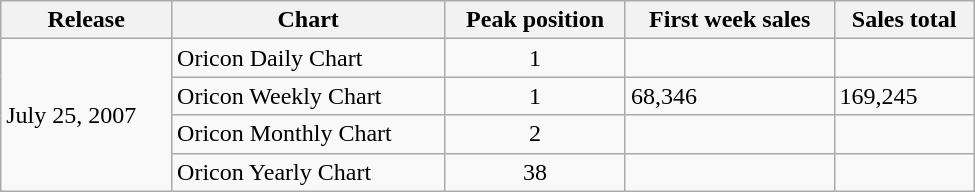<table class="wikitable" width="650px">
<tr>
<th>Release</th>
<th>Chart</th>
<th>Peak position</th>
<th>First week sales</th>
<th>Sales total</th>
</tr>
<tr>
<td rowspan="4">July 25, 2007</td>
<td>Oricon Daily Chart</td>
<td align="center">1</td>
<td></td>
<td></td>
</tr>
<tr>
<td>Oricon Weekly Chart</td>
<td align="center">1</td>
<td>68,346</td>
<td>169,245</td>
</tr>
<tr>
<td>Oricon Monthly Chart</td>
<td align="center">2</td>
<td></td>
<td></td>
</tr>
<tr>
<td>Oricon Yearly Chart</td>
<td align="center">38</td>
<td></td>
<td></td>
</tr>
</table>
